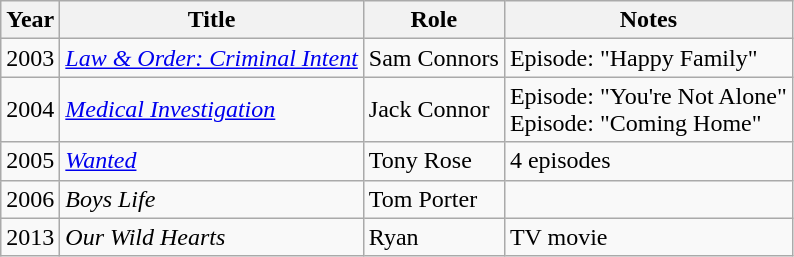<table class="wikitable sortable">
<tr>
<th>Year</th>
<th>Title</th>
<th>Role</th>
<th class="unsortable">Notes</th>
</tr>
<tr>
<td>2003</td>
<td><em><a href='#'>Law & Order: Criminal Intent</a></em></td>
<td>Sam Connors</td>
<td>Episode: "Happy Family"</td>
</tr>
<tr>
<td>2004</td>
<td><em><a href='#'>Medical Investigation</a></em></td>
<td>Jack Connor</td>
<td>Episode: "You're Not Alone"<br>Episode: "Coming Home"</td>
</tr>
<tr>
<td>2005</td>
<td><em><a href='#'>Wanted</a></em></td>
<td>Tony Rose</td>
<td>4 episodes</td>
</tr>
<tr>
<td>2006</td>
<td><em>Boys Life</em></td>
<td>Tom Porter</td>
<td></td>
</tr>
<tr>
<td>2013</td>
<td><em>Our Wild Hearts</em></td>
<td>Ryan</td>
<td>TV movie</td>
</tr>
</table>
